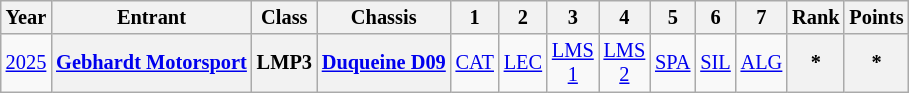<table class="wikitable" style="text-align:center; font-size:85%">
<tr>
<th>Year</th>
<th>Entrant</th>
<th>Class</th>
<th>Chassis</th>
<th>1</th>
<th>2</th>
<th>3</th>
<th>4</th>
<th>5</th>
<th>6</th>
<th>7</th>
<th>Rank</th>
<th>Points</th>
</tr>
<tr>
<td><a href='#'>2025</a></td>
<th nowrap><a href='#'>Gebhardt Motorsport</a></th>
<th>LMP3</th>
<th nowrap><a href='#'>Duqueine D09</a></th>
<td><a href='#'>CAT</a></td>
<td><a href='#'>LEC</a></td>
<td><a href='#'>LMS<br>1</a></td>
<td><a href='#'>LMS<br>2</a></td>
<td><a href='#'>SPA</a></td>
<td><a href='#'>SIL</a></td>
<td><a href='#'>ALG</a></td>
<th>*</th>
<th>*</th>
</tr>
</table>
